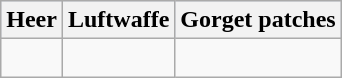<table class="wikitable centered">
<tr style="background-color:#CEDAF2">
<th>Heer</th>
<th>Luftwaffe</th>
<th>Gorget patches</th>
</tr>
<tr>
<td></td>
<td><br></td>
<td><br></td>
</tr>
</table>
